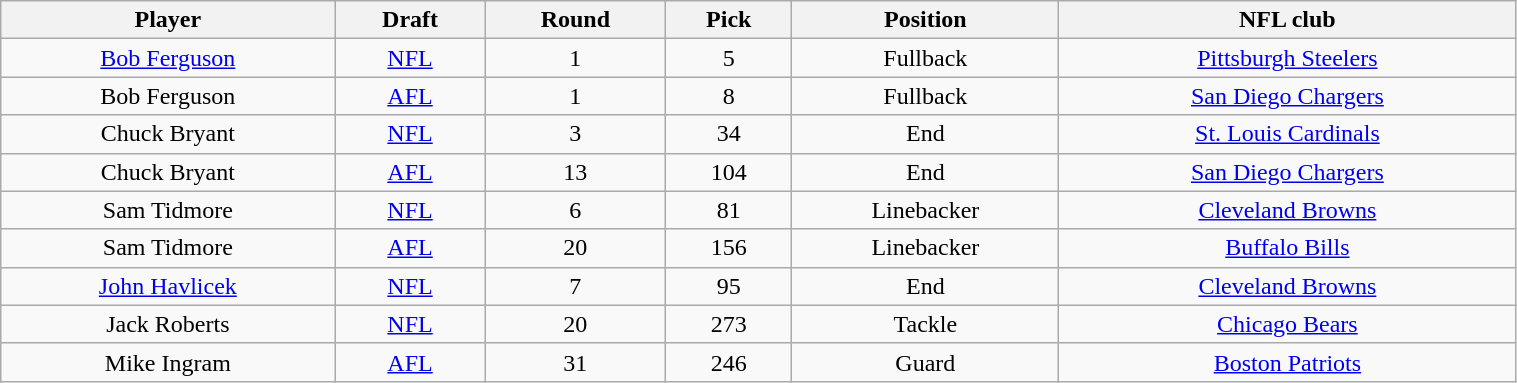<table class="wikitable" width="80%">
<tr>
<th>Player</th>
<th>Draft</th>
<th>Round</th>
<th>Pick</th>
<th>Position</th>
<th>NFL club</th>
</tr>
<tr align="center" bgcolor="">
<td><a href='#'>Bob Ferguson</a></td>
<td><a href='#'>NFL</a></td>
<td>1</td>
<td>5</td>
<td>Fullback</td>
<td><a href='#'>Pittsburgh Steelers</a></td>
</tr>
<tr align="center" bgcolor="">
<td>Bob Ferguson</td>
<td><a href='#'>AFL</a></td>
<td>1</td>
<td>8</td>
<td>Fullback</td>
<td><a href='#'>San Diego Chargers</a></td>
</tr>
<tr align="center" bgcolor="">
<td>Chuck Bryant</td>
<td><a href='#'>NFL</a></td>
<td>3</td>
<td>34</td>
<td>End</td>
<td><a href='#'>St. Louis Cardinals</a></td>
</tr>
<tr align="center" bgcolor="">
<td>Chuck Bryant</td>
<td><a href='#'>AFL</a></td>
<td>13</td>
<td>104</td>
<td>End</td>
<td><a href='#'>San Diego Chargers</a></td>
</tr>
<tr align="center" bgcolor="">
<td>Sam Tidmore</td>
<td><a href='#'>NFL</a></td>
<td>6</td>
<td>81</td>
<td>Linebacker</td>
<td><a href='#'>Cleveland Browns</a></td>
</tr>
<tr align="center" bgcolor="">
<td>Sam Tidmore</td>
<td><a href='#'>AFL</a></td>
<td>20</td>
<td>156</td>
<td>Linebacker</td>
<td><a href='#'>Buffalo Bills</a></td>
</tr>
<tr align="center" bgcolor="">
<td><a href='#'>John Havlicek</a></td>
<td><a href='#'>NFL</a></td>
<td>7</td>
<td>95</td>
<td>End</td>
<td><a href='#'>Cleveland Browns</a></td>
</tr>
<tr align="center" bgcolor="">
<td>Jack Roberts</td>
<td><a href='#'>NFL</a></td>
<td>20</td>
<td>273</td>
<td>Tackle</td>
<td><a href='#'>Chicago Bears</a></td>
</tr>
<tr align="center" bgcolor="">
<td>Mike Ingram</td>
<td><a href='#'>AFL</a></td>
<td>31</td>
<td>246</td>
<td>Guard</td>
<td><a href='#'>Boston Patriots</a></td>
</tr>
</table>
